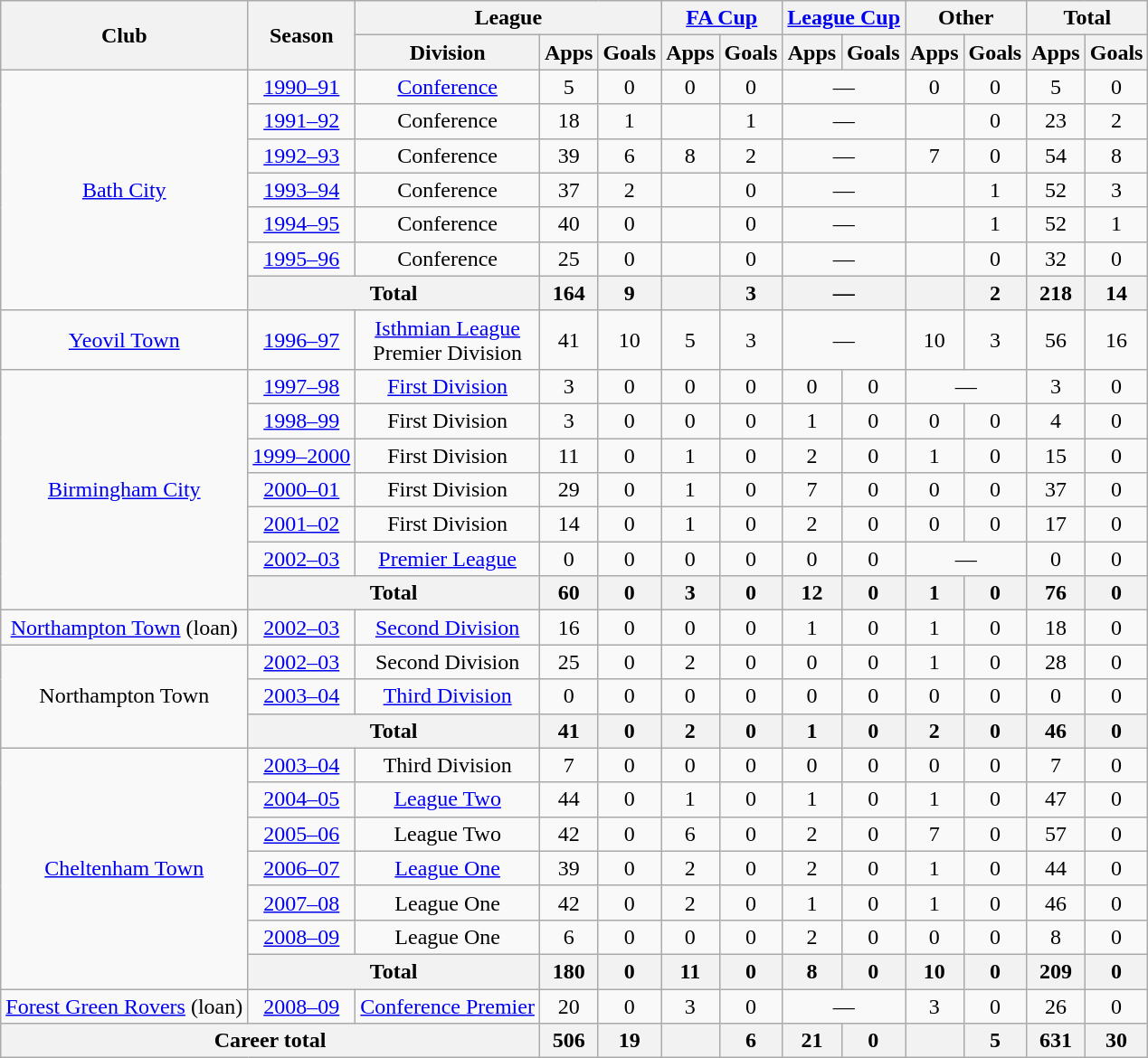<table class=wikitable style="text-align: center">
<tr>
<th rowspan=2>Club</th>
<th rowspan=2>Season</th>
<th colspan=3>League</th>
<th colspan=2><a href='#'>FA Cup</a></th>
<th colspan=2><a href='#'>League Cup</a></th>
<th colspan=2>Other</th>
<th colspan=2>Total</th>
</tr>
<tr>
<th>Division</th>
<th>Apps</th>
<th>Goals</th>
<th>Apps</th>
<th>Goals</th>
<th>Apps</th>
<th>Goals</th>
<th>Apps</th>
<th>Goals</th>
<th>Apps</th>
<th>Goals</th>
</tr>
<tr>
<td rowspan=7><a href='#'>Bath City</a></td>
<td><a href='#'>1990–91</a></td>
<td><a href='#'>Conference</a></td>
<td>5</td>
<td>0</td>
<td>0</td>
<td>0</td>
<td colspan=2>—</td>
<td>0</td>
<td>0</td>
<td>5</td>
<td>0</td>
</tr>
<tr>
<td><a href='#'>1991–92</a></td>
<td>Conference</td>
<td>18</td>
<td>1</td>
<td></td>
<td>1</td>
<td colspan=2>—</td>
<td></td>
<td>0</td>
<td>23</td>
<td>2</td>
</tr>
<tr>
<td><a href='#'>1992–93</a></td>
<td>Conference</td>
<td>39</td>
<td>6</td>
<td>8</td>
<td>2</td>
<td colspan=2>—</td>
<td>7</td>
<td>0</td>
<td>54</td>
<td>8</td>
</tr>
<tr>
<td><a href='#'>1993–94</a></td>
<td>Conference</td>
<td>37</td>
<td>2</td>
<td></td>
<td>0</td>
<td colspan=2>—</td>
<td></td>
<td>1</td>
<td>52</td>
<td>3</td>
</tr>
<tr>
<td><a href='#'>1994–95</a></td>
<td>Conference</td>
<td>40</td>
<td>0</td>
<td></td>
<td>0</td>
<td colspan=2>—</td>
<td></td>
<td>1</td>
<td>52</td>
<td>1</td>
</tr>
<tr>
<td><a href='#'>1995–96</a></td>
<td>Conference</td>
<td>25</td>
<td>0</td>
<td></td>
<td>0</td>
<td colspan=2>—</td>
<td></td>
<td>0</td>
<td>32</td>
<td>0</td>
</tr>
<tr>
<th colspan=2>Total</th>
<th>164</th>
<th>9</th>
<th></th>
<th>3</th>
<th colspan=2>—</th>
<th></th>
<th>2</th>
<th>218</th>
<th>14</th>
</tr>
<tr>
<td><a href='#'>Yeovil Town</a></td>
<td><a href='#'>1996–97</a></td>
<td><a href='#'>Isthmian League</a><br>Premier Division</td>
<td>41</td>
<td>10</td>
<td>5</td>
<td>3</td>
<td colspan=2>—</td>
<td>10</td>
<td>3</td>
<td>56</td>
<td>16</td>
</tr>
<tr>
<td rowspan=7><a href='#'>Birmingham City</a></td>
<td><a href='#'>1997–98</a></td>
<td><a href='#'>First Division</a></td>
<td>3</td>
<td>0</td>
<td>0</td>
<td>0</td>
<td>0</td>
<td>0</td>
<td colspan=2>—</td>
<td>3</td>
<td>0</td>
</tr>
<tr>
<td><a href='#'>1998–99</a></td>
<td>First Division</td>
<td>3</td>
<td>0</td>
<td>0</td>
<td>0</td>
<td>1</td>
<td>0</td>
<td>0</td>
<td>0</td>
<td>4</td>
<td>0</td>
</tr>
<tr>
<td><a href='#'>1999–2000</a></td>
<td>First Division</td>
<td>11</td>
<td>0</td>
<td>1</td>
<td>0</td>
<td>2</td>
<td>0</td>
<td>1</td>
<td>0</td>
<td>15</td>
<td>0</td>
</tr>
<tr>
<td><a href='#'>2000–01</a></td>
<td>First Division</td>
<td>29</td>
<td>0</td>
<td>1</td>
<td>0</td>
<td>7</td>
<td>0</td>
<td>0</td>
<td>0</td>
<td>37</td>
<td>0</td>
</tr>
<tr>
<td><a href='#'>2001–02</a></td>
<td>First Division</td>
<td>14</td>
<td>0</td>
<td>1</td>
<td>0</td>
<td>2</td>
<td>0</td>
<td>0</td>
<td>0</td>
<td>17</td>
<td>0</td>
</tr>
<tr>
<td><a href='#'>2002–03</a></td>
<td><a href='#'>Premier League</a></td>
<td>0</td>
<td>0</td>
<td>0</td>
<td>0</td>
<td>0</td>
<td>0</td>
<td colspan=2>—</td>
<td>0</td>
<td>0</td>
</tr>
<tr>
<th colspan=2>Total</th>
<th>60</th>
<th>0</th>
<th>3</th>
<th>0</th>
<th>12</th>
<th>0</th>
<th>1</th>
<th>0</th>
<th>76</th>
<th>0</th>
</tr>
<tr>
<td><a href='#'>Northampton Town</a> (loan)</td>
<td><a href='#'>2002–03</a></td>
<td><a href='#'>Second Division</a></td>
<td>16</td>
<td>0</td>
<td>0</td>
<td>0</td>
<td>1</td>
<td>0</td>
<td>1</td>
<td>0</td>
<td>18</td>
<td>0</td>
</tr>
<tr>
<td rowspan=3>Northampton Town</td>
<td><a href='#'>2002–03</a></td>
<td>Second Division</td>
<td>25</td>
<td>0</td>
<td>2</td>
<td>0</td>
<td>0</td>
<td>0</td>
<td>1</td>
<td>0</td>
<td>28</td>
<td>0</td>
</tr>
<tr>
<td><a href='#'>2003–04</a></td>
<td><a href='#'>Third Division</a></td>
<td>0</td>
<td>0</td>
<td>0</td>
<td>0</td>
<td>0</td>
<td>0</td>
<td>0</td>
<td>0</td>
<td>0</td>
<td>0</td>
</tr>
<tr>
<th colspan=2>Total</th>
<th>41</th>
<th>0</th>
<th>2</th>
<th>0</th>
<th>1</th>
<th>0</th>
<th>2</th>
<th>0</th>
<th>46</th>
<th>0</th>
</tr>
<tr>
<td rowspan=7><a href='#'>Cheltenham Town</a></td>
<td><a href='#'>2003–04</a></td>
<td>Third Division</td>
<td>7</td>
<td>0</td>
<td>0</td>
<td>0</td>
<td>0</td>
<td>0</td>
<td>0</td>
<td>0</td>
<td>7</td>
<td>0</td>
</tr>
<tr>
<td><a href='#'>2004–05</a></td>
<td><a href='#'>League Two</a></td>
<td>44</td>
<td>0</td>
<td>1</td>
<td>0</td>
<td>1</td>
<td>0</td>
<td>1</td>
<td>0</td>
<td>47</td>
<td>0</td>
</tr>
<tr>
<td><a href='#'>2005–06</a></td>
<td>League Two</td>
<td>42</td>
<td>0</td>
<td>6</td>
<td>0</td>
<td>2</td>
<td>0</td>
<td>7</td>
<td>0</td>
<td>57</td>
<td>0</td>
</tr>
<tr>
<td><a href='#'>2006–07</a></td>
<td><a href='#'>League One</a></td>
<td>39</td>
<td>0</td>
<td>2</td>
<td>0</td>
<td>2</td>
<td>0</td>
<td>1</td>
<td>0</td>
<td>44</td>
<td>0</td>
</tr>
<tr>
<td><a href='#'>2007–08</a></td>
<td>League One</td>
<td>42</td>
<td>0</td>
<td>2</td>
<td>0</td>
<td>1</td>
<td>0</td>
<td>1</td>
<td>0</td>
<td>46</td>
<td>0</td>
</tr>
<tr>
<td><a href='#'>2008–09</a></td>
<td>League One</td>
<td>6</td>
<td>0</td>
<td>0</td>
<td>0</td>
<td>2</td>
<td>0</td>
<td>0</td>
<td>0</td>
<td>8</td>
<td>0</td>
</tr>
<tr>
<th colspan=2>Total</th>
<th>180</th>
<th>0</th>
<th>11</th>
<th>0</th>
<th>8</th>
<th>0</th>
<th>10</th>
<th>0</th>
<th>209</th>
<th>0</th>
</tr>
<tr>
<td><a href='#'>Forest Green Rovers</a> (loan)</td>
<td><a href='#'>2008–09</a></td>
<td><a href='#'>Conference Premier</a></td>
<td>20</td>
<td>0</td>
<td>3</td>
<td>0</td>
<td colspan=2>—</td>
<td>3</td>
<td>0</td>
<td>26</td>
<td>0</td>
</tr>
<tr>
<th colspan=3>Career total</th>
<th>506</th>
<th>19</th>
<th></th>
<th>6</th>
<th>21</th>
<th>0</th>
<th></th>
<th>5</th>
<th>631</th>
<th>30</th>
</tr>
</table>
